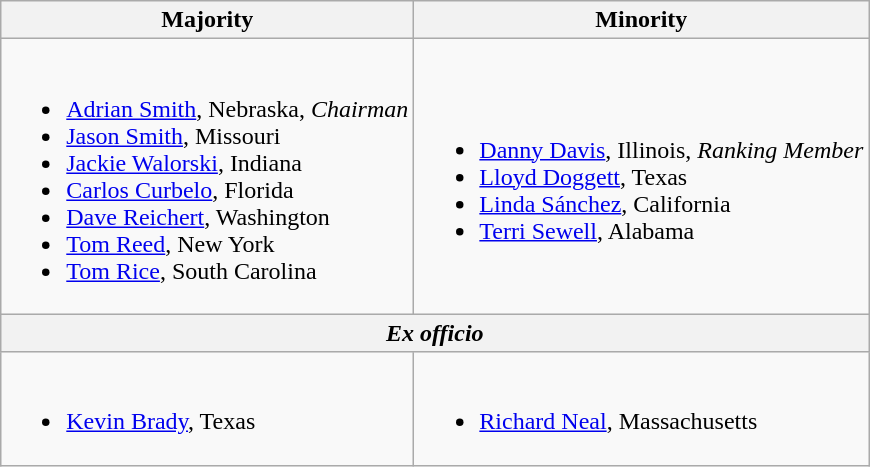<table class=wikitable>
<tr>
<th>Majority</th>
<th>Minority</th>
</tr>
<tr>
<td><br><ul><li><a href='#'>Adrian Smith</a>, Nebraska, <em>Chairman</em></li><li><a href='#'>Jason Smith</a>, Missouri</li><li><a href='#'>Jackie Walorski</a>, Indiana</li><li><a href='#'>Carlos Curbelo</a>, Florida</li><li><a href='#'>Dave Reichert</a>, Washington</li><li><a href='#'>Tom Reed</a>, New York</li><li><a href='#'>Tom Rice</a>, South Carolina</li></ul></td>
<td><br><ul><li><a href='#'>Danny Davis</a>, Illinois, <em>Ranking Member</em></li><li><a href='#'>Lloyd Doggett</a>, Texas</li><li><a href='#'>Linda Sánchez</a>, California</li><li><a href='#'>Terri Sewell</a>, Alabama</li></ul></td>
</tr>
<tr>
<th colspan=2><em>Ex officio</em></th>
</tr>
<tr>
<td><br><ul><li><a href='#'>Kevin Brady</a>, Texas</li></ul></td>
<td><br><ul><li><a href='#'>Richard Neal</a>, Massachusetts</li></ul></td>
</tr>
</table>
